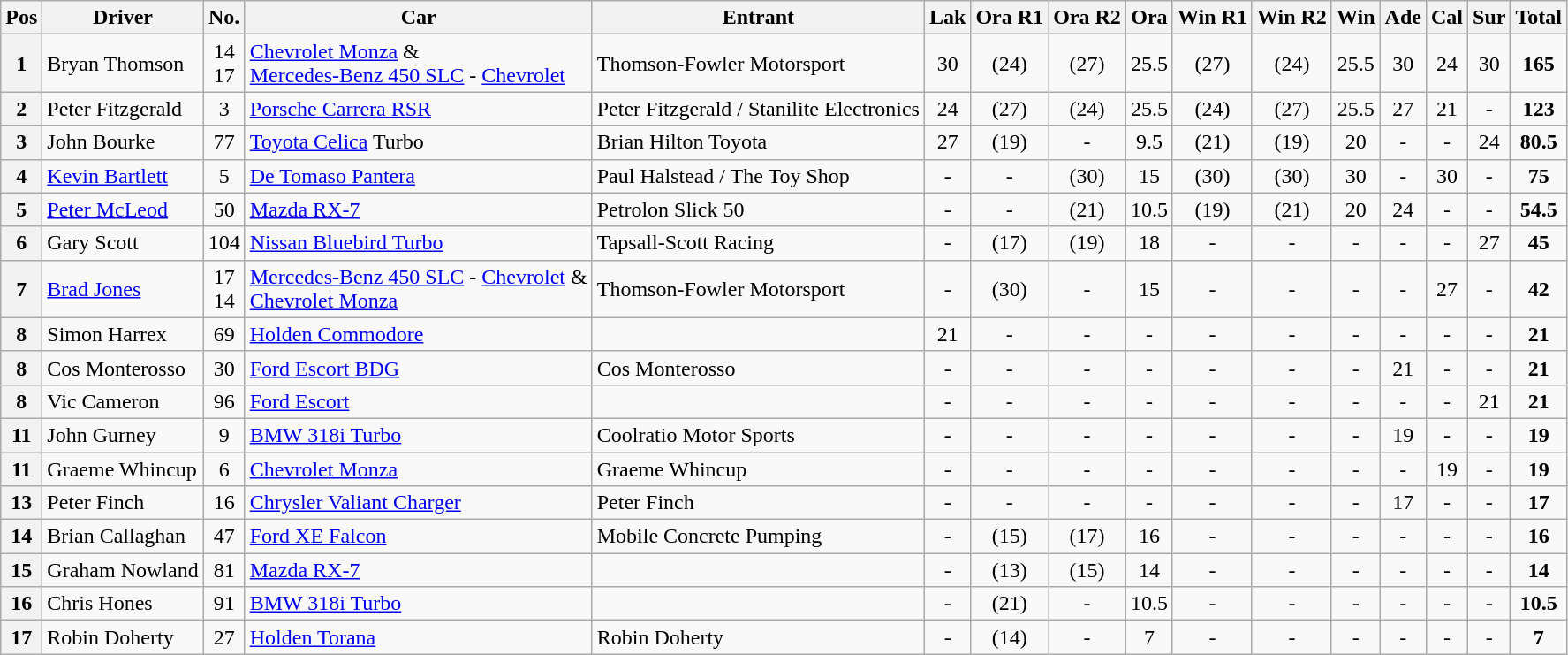<table class="wikitable" style="font-size;">
<tr>
<th>Pos</th>
<th>Driver</th>
<th>No.</th>
<th>Car</th>
<th>Entrant</th>
<th>Lak</th>
<th>Ora R1</th>
<th>Ora R2</th>
<th>Ora</th>
<th>Win R1</th>
<th>Win R2</th>
<th>Win</th>
<th>Ade</th>
<th>Cal</th>
<th>Sur</th>
<th>Total</th>
</tr>
<tr>
<th>1</th>
<td>Bryan Thomson</td>
<td align="center">14<br>17</td>
<td><a href='#'>Chevrolet Monza</a> & <br><a href='#'>Mercedes-Benz 450 SLC</a> - <a href='#'>Chevrolet</a></td>
<td>Thomson-Fowler Motorsport</td>
<td align="center">30</td>
<td align="center">(24)</td>
<td align="center">(27)</td>
<td align="center">25.5</td>
<td align="center">(27)</td>
<td align="center">(24)</td>
<td align="center">25.5</td>
<td align="center">30</td>
<td align="center">24</td>
<td align="center">30</td>
<td align="center"><strong>165</strong></td>
</tr>
<tr>
<th>2</th>
<td>Peter Fitzgerald</td>
<td align="center">3</td>
<td><a href='#'>Porsche Carrera RSR</a></td>
<td>Peter Fitzgerald / Stanilite Electronics</td>
<td align="center">24</td>
<td align="center">(27)</td>
<td align="center">(24)</td>
<td align="center">25.5</td>
<td align="center">(24)</td>
<td align="center">(27)</td>
<td align="center">25.5</td>
<td align="center">27</td>
<td align="center">21</td>
<td align="center">-</td>
<td align="center"><strong>123</strong></td>
</tr>
<tr>
<th>3</th>
<td>John Bourke</td>
<td align="center">77</td>
<td><a href='#'>Toyota Celica</a> Turbo</td>
<td>Brian Hilton Toyota</td>
<td align="center">27</td>
<td align="center">(19)</td>
<td align="center">-</td>
<td align="center">9.5</td>
<td align="center">(21)</td>
<td align="center">(19)</td>
<td align="center">20</td>
<td align="center">-</td>
<td align="center">-</td>
<td align="center">24</td>
<td align="center"><strong>80.5</strong></td>
</tr>
<tr>
<th>4</th>
<td><a href='#'>Kevin Bartlett</a></td>
<td align="center">5</td>
<td><a href='#'>De Tomaso Pantera</a></td>
<td>Paul Halstead / The Toy Shop</td>
<td align="center">-</td>
<td align="center">-</td>
<td align="center">(30)</td>
<td align="center">15</td>
<td align="center">(30)</td>
<td align="center">(30)</td>
<td align="center">30</td>
<td align="center">-</td>
<td align="center">30</td>
<td align="center">-</td>
<td align="center"><strong>75</strong></td>
</tr>
<tr>
<th>5</th>
<td><a href='#'>Peter McLeod</a></td>
<td align="center">50</td>
<td><a href='#'>Mazda RX-7</a></td>
<td>Petrolon Slick 50</td>
<td align="center">-</td>
<td align="center">-</td>
<td align="center">(21)</td>
<td align="center">10.5</td>
<td align="center">(19)</td>
<td align="center">(21)</td>
<td align="center">20</td>
<td align="center">24</td>
<td align="center">-</td>
<td align="center">-</td>
<td align="center"><strong>54.5</strong></td>
</tr>
<tr>
<th>6</th>
<td>Gary Scott</td>
<td align="center">104</td>
<td><a href='#'>Nissan Bluebird Turbo</a></td>
<td>Tapsall-Scott Racing</td>
<td align="center">-</td>
<td align="center">(17)</td>
<td align="center">(19)</td>
<td align="center">18</td>
<td align="center">-</td>
<td align="center">-</td>
<td align="center">-</td>
<td align="center">-</td>
<td align="center">-</td>
<td align="center">27</td>
<td align="center"><strong>45</strong></td>
</tr>
<tr>
<th>7</th>
<td><a href='#'>Brad Jones</a></td>
<td align="center">17<br>14</td>
<td><a href='#'>Mercedes-Benz 450 SLC</a> - <a href='#'>Chevrolet</a> & <br><a href='#'>Chevrolet Monza</a></td>
<td>Thomson-Fowler Motorsport</td>
<td align="center">-</td>
<td align="center">(30)</td>
<td align="center">-</td>
<td align="center">15</td>
<td align="center">-</td>
<td align="center">-</td>
<td align="center">-</td>
<td align="center">-</td>
<td align="center">27</td>
<td align="center">-</td>
<td align="center"><strong>42</strong></td>
</tr>
<tr>
<th>8</th>
<td>Simon Harrex</td>
<td align="center">69</td>
<td><a href='#'>Holden Commodore</a></td>
<td></td>
<td align="center">21</td>
<td align="center">-</td>
<td align="center">-</td>
<td align="center">-</td>
<td align="center">-</td>
<td align="center">-</td>
<td align="center">-</td>
<td align="center">-</td>
<td align="center">-</td>
<td align="center">-</td>
<td align="center"><strong>21</strong></td>
</tr>
<tr>
<th>8</th>
<td>Cos Monterosso</td>
<td align="center">30</td>
<td><a href='#'>Ford Escort BDG</a></td>
<td>Cos Monterosso</td>
<td align="center">-</td>
<td align="center">-</td>
<td align="center">-</td>
<td align="center">-</td>
<td align="center">-</td>
<td align="center">-</td>
<td align="center">-</td>
<td align="center">21</td>
<td align="center">-</td>
<td align="center">-</td>
<td align="center"><strong>21</strong></td>
</tr>
<tr>
<th>8</th>
<td>Vic Cameron</td>
<td align="center">96</td>
<td><a href='#'>Ford Escort</a></td>
<td></td>
<td align="center">-</td>
<td align="center">-</td>
<td align="center">-</td>
<td align="center">-</td>
<td align="center">-</td>
<td align="center">-</td>
<td align="center">-</td>
<td align="center">-</td>
<td align="center">-</td>
<td align="center">21</td>
<td align="center"><strong>21</strong></td>
</tr>
<tr>
<th>11</th>
<td>John Gurney</td>
<td align="center">9</td>
<td><a href='#'>BMW 318i Turbo</a></td>
<td>Coolratio Motor Sports</td>
<td align="center">-</td>
<td align="center">-</td>
<td align="center">-</td>
<td align="center">-</td>
<td align="center">-</td>
<td align="center">-</td>
<td align="center">-</td>
<td align="center">19</td>
<td align="center">-</td>
<td align="center">-</td>
<td align="center"><strong>19</strong></td>
</tr>
<tr>
<th>11</th>
<td>Graeme Whincup</td>
<td align="center">6</td>
<td><a href='#'>Chevrolet Monza</a></td>
<td>Graeme Whincup</td>
<td align="center">-</td>
<td align="center">-</td>
<td align="center">-</td>
<td align="center">-</td>
<td align="center">-</td>
<td align="center">-</td>
<td align="center">-</td>
<td align="center">-</td>
<td align="center">19</td>
<td align="center">-</td>
<td align="center"><strong>19</strong></td>
</tr>
<tr>
<th>13</th>
<td>Peter Finch</td>
<td align="center">16</td>
<td><a href='#'>Chrysler Valiant Charger</a></td>
<td>Peter Finch</td>
<td align="center">-</td>
<td align="center">-</td>
<td align="center">-</td>
<td align="center">-</td>
<td align="center">-</td>
<td align="center">-</td>
<td align="center">-</td>
<td align="center">17</td>
<td align="center">-</td>
<td align="center">-</td>
<td align="center"><strong>17</strong></td>
</tr>
<tr>
<th>14</th>
<td>Brian Callaghan</td>
<td align="center">47</td>
<td><a href='#'>Ford XE Falcon</a></td>
<td>Mobile Concrete Pumping</td>
<td align="center">-</td>
<td align="center">(15)</td>
<td align="center">(17)</td>
<td align="center">16</td>
<td align="center">-</td>
<td align="center">-</td>
<td align="center">-</td>
<td align="center">-</td>
<td align="center">-</td>
<td align="center">-</td>
<td align="center"><strong>16</strong></td>
</tr>
<tr>
<th>15</th>
<td>Graham Nowland</td>
<td align="center">81</td>
<td><a href='#'>Mazda RX-7</a></td>
<td></td>
<td align="center">-</td>
<td align="center">(13)</td>
<td align="center">(15)</td>
<td align="center">14</td>
<td align="center">-</td>
<td align="center">-</td>
<td align="center">-</td>
<td align="center">-</td>
<td align="center">-</td>
<td align="center">-</td>
<td align="center"><strong>14</strong></td>
</tr>
<tr>
<th>16</th>
<td>Chris Hones</td>
<td align="center">91</td>
<td><a href='#'>BMW 318i Turbo</a></td>
<td></td>
<td align="center">-</td>
<td align="center">(21)</td>
<td align="center">-</td>
<td align="center">10.5</td>
<td align="center">-</td>
<td align="center">-</td>
<td align="center">-</td>
<td align="center">-</td>
<td align="center">-</td>
<td align="center">-</td>
<td align="center"><strong>10.5</strong></td>
</tr>
<tr>
<th>17</th>
<td>Robin Doherty</td>
<td align="center">27</td>
<td><a href='#'>Holden Torana</a></td>
<td>Robin Doherty</td>
<td align="center">-</td>
<td align="center">(14)</td>
<td align="center">-</td>
<td align="center">7</td>
<td align="center">-</td>
<td align="center">-</td>
<td align="center">-</td>
<td align="center">-</td>
<td align="center">-</td>
<td align="center">-</td>
<td align="center"><strong>7</strong></td>
</tr>
</table>
